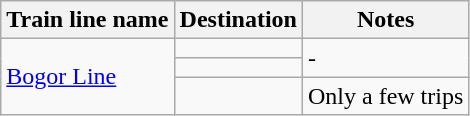<table class="wikitable">
<tr>
<th>Train line name</th>
<th>Destination</th>
<th>Notes</th>
</tr>
<tr>
<td rowspan="3"> <a href='#'>Bogor Line</a></td>
<td></td>
<td rowspan="2">-</td>
</tr>
<tr>
<td></td>
</tr>
<tr>
<td></td>
<td>Only a few trips</td>
</tr>
</table>
